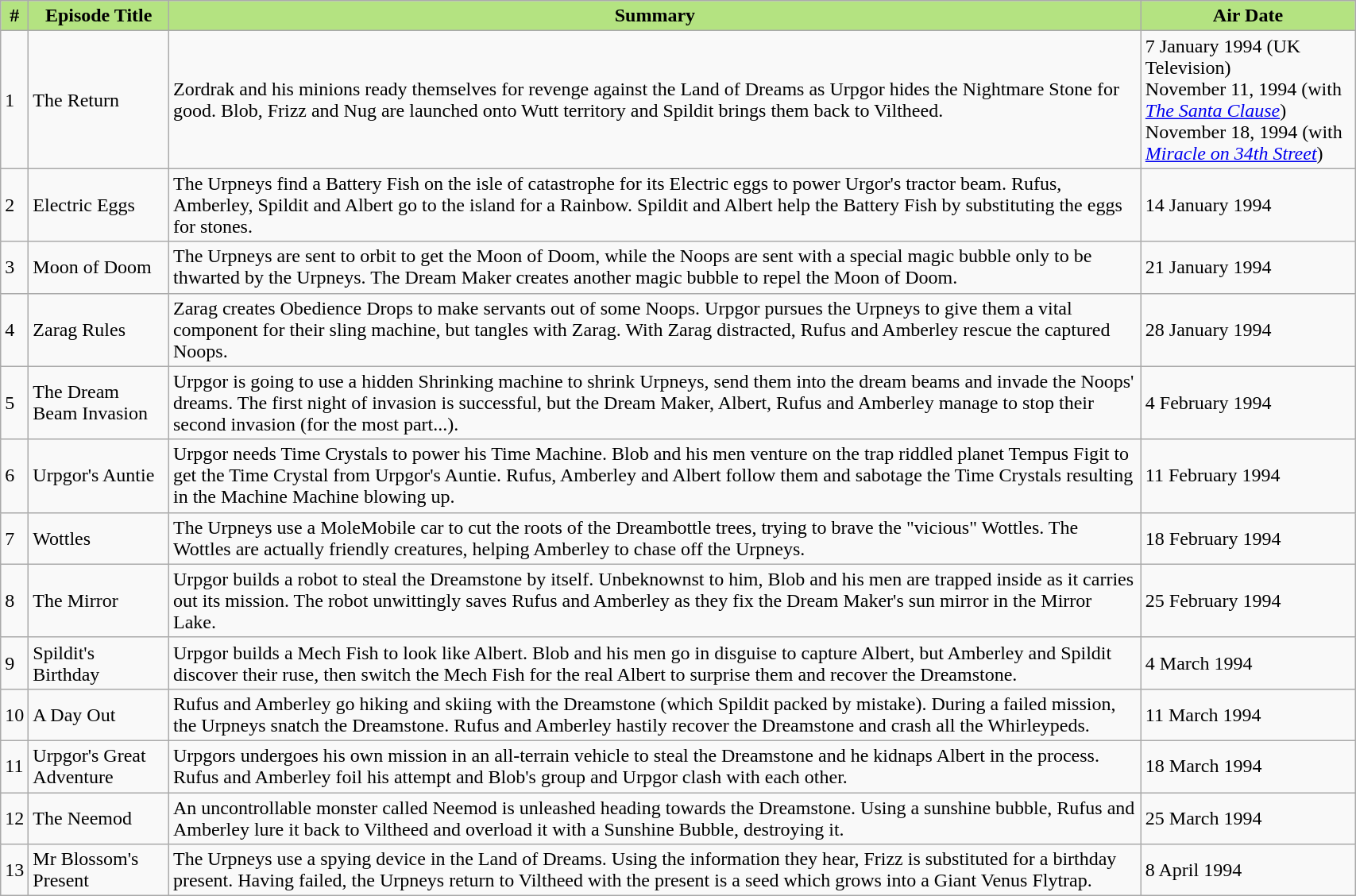<table class="wikitable" width="90%">
<tr>
<th style="background-color: #b4e381; color:#000; text-align: center;">#</th>
<th style="background-color: #b4e381; color:#000; text-align: center;">Episode Title</th>
<th style="background-color: #b4e381; color:#000; text-align: center;">Summary</th>
<th style="background-color: #b4e381; color:#000; text-align: center;">Air Date</th>
</tr>
<tr>
<td>1</td>
<td>The Return</td>
<td>Zordrak and his minions ready themselves for revenge against the Land of Dreams as Urpgor hides the Nightmare Stone for good. Blob, Frizz and Nug are launched onto Wutt territory and Spildit brings them back to Viltheed.</td>
<td>7 January 1994 (UK Television)<br> November 11, 1994 (with <em><a href='#'>The Santa Clause</a></em>)<br> November 18, 1994 (with <em><a href='#'>Miracle on 34th Street</a></em>)</td>
</tr>
<tr>
<td>2</td>
<td>Electric Eggs</td>
<td>The Urpneys find a Battery Fish on the isle of catastrophe for its Electric eggs to power Urgor's tractor beam. Rufus, Amberley, Spildit and Albert go to the island for a Rainbow. Spildit and Albert help the Battery Fish by substituting the eggs for stones.</td>
<td>14 January 1994</td>
</tr>
<tr>
<td>3</td>
<td>Moon of Doom</td>
<td>The Urpneys are sent to orbit to get the Moon of Doom, while the Noops are sent with a special magic bubble only to be thwarted by the Urpneys. The Dream Maker creates another magic bubble to repel the Moon of Doom.</td>
<td>21 January 1994</td>
</tr>
<tr>
<td>4</td>
<td>Zarag Rules</td>
<td>Zarag creates Obedience Drops to make servants out of some Noops. Urpgor pursues the Urpneys to give them a vital component for their sling machine, but tangles with Zarag. With Zarag distracted, Rufus and Amberley rescue the captured Noops.</td>
<td>28 January 1994</td>
</tr>
<tr>
<td>5</td>
<td>The Dream Beam Invasion</td>
<td>Urpgor is going to use a hidden Shrinking machine to shrink Urpneys, send them into the dream beams and invade the Noops' dreams. The first night of invasion is successful, but the Dream Maker, Albert, Rufus and Amberley manage to stop their second invasion (for the most part...).</td>
<td>4 February 1994</td>
</tr>
<tr>
<td>6</td>
<td>Urpgor's Auntie</td>
<td>Urpgor needs Time Crystals to power his Time Machine. Blob and his men venture on the trap riddled planet Tempus Figit to get the Time Crystal from Urpgor's Auntie. Rufus, Amberley and Albert follow them and sabotage the Time Crystals resulting in the Machine Machine blowing up.</td>
<td>11 February 1994</td>
</tr>
<tr>
<td>7</td>
<td>Wottles</td>
<td>The Urpneys use a MoleMobile car to cut the roots of the Dreambottle trees, trying to brave the "vicious" Wottles. The Wottles are actually friendly creatures, helping Amberley to chase off the Urpneys.</td>
<td>18 February 1994</td>
</tr>
<tr>
<td>8</td>
<td>The Mirror</td>
<td>Urpgor builds a robot to steal the Dreamstone by itself. Unbeknownst to him, Blob and his men are trapped inside as it carries out its mission. The robot unwittingly saves Rufus and Amberley as they fix the Dream Maker's sun mirror in the Mirror Lake.</td>
<td>25 February 1994</td>
</tr>
<tr>
<td>9</td>
<td>Spildit's Birthday</td>
<td>Urpgor builds a Mech Fish to look like Albert. Blob and his men go in disguise to capture Albert, but Amberley and Spildit discover their ruse, then switch the Mech Fish for the real Albert to surprise them and recover the Dreamstone.</td>
<td>4 March 1994</td>
</tr>
<tr>
<td>10</td>
<td>A Day Out</td>
<td>Rufus and Amberley go hiking and skiing with the Dreamstone (which Spildit packed by mistake). During a failed mission, the Urpneys snatch the Dreamstone. Rufus and Amberley hastily recover the Dreamstone and crash all the Whirleypeds.</td>
<td>11 March 1994</td>
</tr>
<tr>
<td>11</td>
<td>Urpgor's Great Adventure</td>
<td>Urpgors undergoes his own mission in an all-terrain vehicle to steal the Dreamstone and he kidnaps Albert in the process. Rufus and Amberley foil his attempt and Blob's group and Urpgor clash with each other.</td>
<td>18 March 1994</td>
</tr>
<tr>
<td>12</td>
<td>The Neemod</td>
<td>An uncontrollable monster called Neemod is unleashed heading towards the Dreamstone. Using a sunshine bubble, Rufus and Amberley lure it back to Viltheed and overload it with a Sunshine Bubble, destroying it.</td>
<td>25 March 1994</td>
</tr>
<tr>
<td>13</td>
<td>Mr Blossom's Present</td>
<td>The Urpneys use a spying device in the Land of Dreams. Using the information they hear, Frizz is substituted for a birthday present. Having failed, the Urpneys return to Viltheed with the present is a seed which grows into a Giant Venus Flytrap.</td>
<td>8 April 1994</td>
</tr>
</table>
